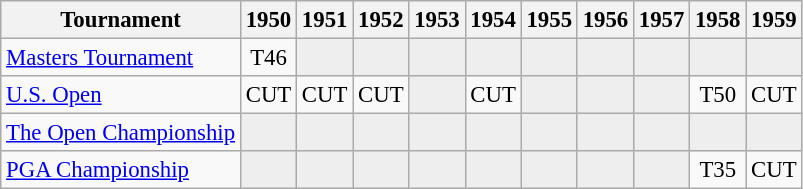<table class="wikitable" style="font-size:95%;text-align:center;">
<tr>
<th>Tournament</th>
<th>1950</th>
<th>1951</th>
<th>1952</th>
<th>1953</th>
<th>1954</th>
<th>1955</th>
<th>1956</th>
<th>1957</th>
<th>1958</th>
<th>1959</th>
</tr>
<tr>
<td align=left><a href='#'>Masters Tournament</a></td>
<td>T46</td>
<td style="background:#eeeeee;"></td>
<td style="background:#eeeeee;"></td>
<td style="background:#eeeeee;"></td>
<td style="background:#eeeeee;"></td>
<td style="background:#eeeeee;"></td>
<td style="background:#eeeeee;"></td>
<td style="background:#eeeeee;"></td>
<td style="background:#eeeeee;"></td>
<td style="background:#eeeeee;"></td>
</tr>
<tr>
<td align=left><a href='#'>U.S. Open</a></td>
<td>CUT</td>
<td>CUT</td>
<td>CUT</td>
<td style="background:#eeeeee;"></td>
<td>CUT</td>
<td style="background:#eeeeee;"></td>
<td style="background:#eeeeee;"></td>
<td style="background:#eeeeee;"></td>
<td>T50</td>
<td>CUT</td>
</tr>
<tr>
<td align=left><a href='#'>The Open Championship</a></td>
<td style="background:#eeeeee;"></td>
<td style="background:#eeeeee;"></td>
<td style="background:#eeeeee;"></td>
<td style="background:#eeeeee;"></td>
<td style="background:#eeeeee;"></td>
<td style="background:#eeeeee;"></td>
<td style="background:#eeeeee;"></td>
<td style="background:#eeeeee;"></td>
<td style="background:#eeeeee;"></td>
<td style="background:#eeeeee;"></td>
</tr>
<tr>
<td align=left><a href='#'>PGA Championship</a></td>
<td style="background:#eeeeee;"></td>
<td style="background:#eeeeee;"></td>
<td style="background:#eeeeee;"></td>
<td style="background:#eeeeee;"></td>
<td style="background:#eeeeee;"></td>
<td style="background:#eeeeee;"></td>
<td style="background:#eeeeee;"></td>
<td style="background:#eeeeee;"></td>
<td>T35</td>
<td>CUT</td>
</tr>
</table>
